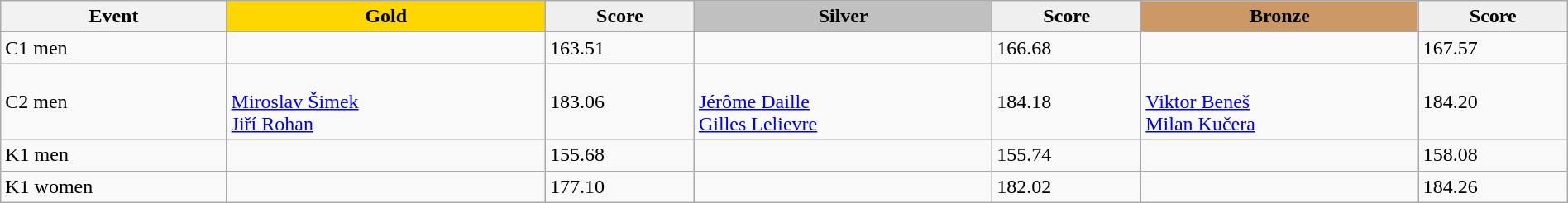<table class="wikitable" width=100%>
<tr>
<th>Event</th>
<td align=center bgcolor="gold"><strong>Gold</strong></td>
<td align=center bgcolor="EFEFEF"><strong>Score</strong></td>
<td align=center bgcolor="silver"><strong>Silver</strong></td>
<td align=center bgcolor="EFEFEF"><strong>Score</strong></td>
<td align=center bgcolor="CC9966"><strong>Bronze</strong></td>
<td align=center bgcolor="EFEFEF"><strong>Score</strong></td>
</tr>
<tr>
<td>C1 men</td>
<td></td>
<td>163.51</td>
<td></td>
<td>166.68</td>
<td></td>
<td>167.57</td>
</tr>
<tr>
<td>C2 men</td>
<td><br><a href='#'>Miroslav Šimek</a><br><a href='#'>Jiří Rohan</a></td>
<td>183.06</td>
<td><br><a href='#'>Jérôme Daille</a><br><a href='#'>Gilles Lelievre</a></td>
<td>184.18</td>
<td><br><a href='#'>Viktor Beneš</a><br><a href='#'>Milan Kučera</a></td>
<td>184.20</td>
</tr>
<tr>
<td>K1 men</td>
<td></td>
<td>155.68</td>
<td></td>
<td>155.74</td>
<td></td>
<td>158.08</td>
</tr>
<tr>
<td>K1 women</td>
<td></td>
<td>177.10</td>
<td></td>
<td>182.02</td>
<td></td>
<td>184.26</td>
</tr>
</table>
